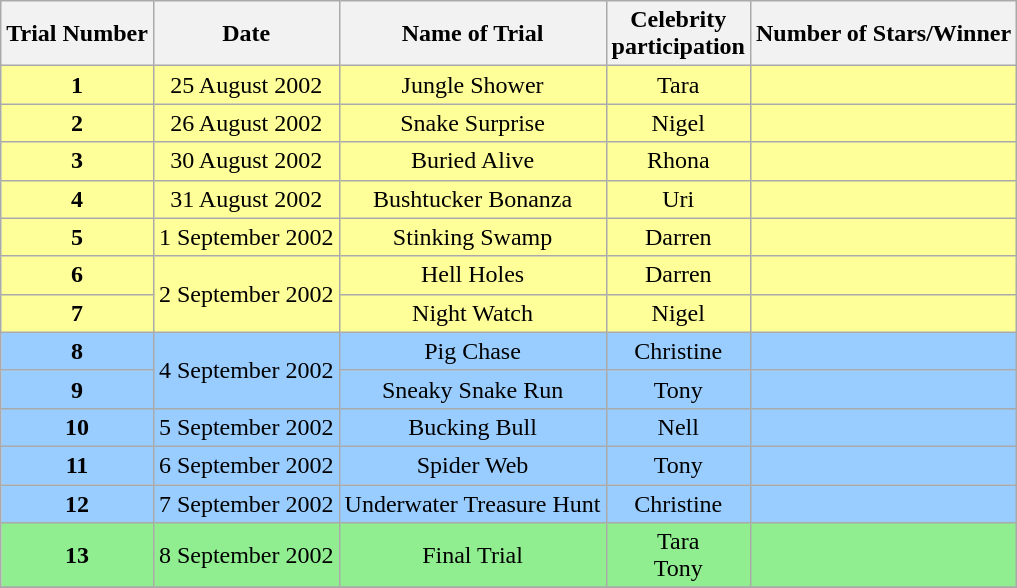<table class=wikitable style="text-align:center">
<tr>
<th>Trial Number</th>
<th>Date</th>
<th>Name of Trial</th>
<th>Celebrity<br> participation</th>
<th>Number of Stars/Winner</th>
</tr>
<tr>
<td style="background:#FFFF99;" text-align:center;"><strong>1</strong></td>
<td style="background:#FFFF99;">25 August 2002</td>
<td style="background:#FFFF99;">Jungle Shower</td>
<td style="background:#FFFF99;">Tara</td>
<td style="background:#FFFF99;"></td>
</tr>
<tr>
<td style="background:#FFFF99;" text-align:center;"><strong>2</strong></td>
<td style="background:#FFFF99;">26 August 2002</td>
<td style="background:#FFFF99;">Snake Surprise</td>
<td style="background:#FFFF99;">Nigel</td>
<td style="background:#FFFF99;"></td>
</tr>
<tr>
<td style="background:#FFFF99;" text-align:center;"><strong>3</strong></td>
<td style="background:#FFFF99;">30 August 2002</td>
<td style="background:#FFFF99;">Buried Alive</td>
<td style="background:#FFFF99;">Rhona</td>
<td style="background:#FFFF99;"></td>
</tr>
<tr>
<td style="background:#FFFF99;" text-align:center;"><strong>4</strong></td>
<td style="background:#FFFF99;">31 August 2002</td>
<td style="background:#FFFF99;">Bushtucker Bonanza</td>
<td style="background:#FFFF99;">Uri</td>
<td style="background:#FFFF99;"></td>
</tr>
<tr>
<td style="background:#FFFF99;" text-align:center;"><strong>5</strong></td>
<td style="background:#FFFF99;">1 September 2002</td>
<td style="background:#FFFF99;">Stinking Swamp</td>
<td style="background:#FFFF99;">Darren</td>
<td style="background:#FFFF99;"></td>
</tr>
<tr>
<td style="background:#FFFF99;" text-align:center;"><strong>6</strong></td>
<td rowspan="2" style="background:#FFFF99;">2 September 2002</td>
<td style="background:#FFFF99;">Hell Holes</td>
<td style="background:#FFFF99;">Darren</td>
<td style="background:#FFFF99;"></td>
</tr>
<tr>
<td style="background:#FFFF99;" text-align:center;"><strong>7</strong></td>
<td style="background:#FFFF99;">Night Watch</td>
<td style="background:#FFFF99;">Nigel</td>
<td style="background:#FFFF99;"></td>
</tr>
<tr style="background:#9cf;"|>
<td text-align:center;"><strong>8</strong></td>
<td rowspan=2>4 September 2002</td>
<td>Pig Chase</td>
<td>Christine</td>
<td></td>
</tr>
<tr>
<td style="background:#9cf;" text-align:center;"><strong>9</strong></td>
<td style="background:#9cf;">Sneaky Snake Run</td>
<td style="background:#9cf;">Tony</td>
<td style="background:#9cf;"></td>
</tr>
<tr>
<td style="background:#9cf;" text-align:center;"><strong>10</strong></td>
<td style="background:#9cf;">5 September 2002</td>
<td style="background:#9cf;">Bucking Bull</td>
<td style="background:#9cf;">Nell</td>
<td style="background:#9cf;"></td>
</tr>
<tr>
<td style="background:#9cf;" text-align:center;"><strong>11</strong></td>
<td style="background:#9cf;">6 September 2002</td>
<td style="background:#9cf;">Spider Web</td>
<td style="background:#9cf;">Tony</td>
<td style="background:#9cf;"></td>
</tr>
<tr>
<td style="background:#9cf;" text-align:center;"><strong>12</strong></td>
<td style="background:#9cf;">7 September 2002</td>
<td style="background:#9cf;">Underwater Treasure Hunt</td>
<td style="background:#9cf;">Christine</td>
<td style="background:#9cf;"></td>
</tr>
<tr>
<td style="background:lightgreen;" text-align:center;"><strong>13</strong></td>
<td style="background:lightgreen;">8 September 2002</td>
<td style="background:lightgreen;">Final Trial</td>
<td style="background:lightgreen;">Tara<br>Tony</td>
<td style="background:lightgreen;"></td>
</tr>
<tr>
</tr>
</table>
